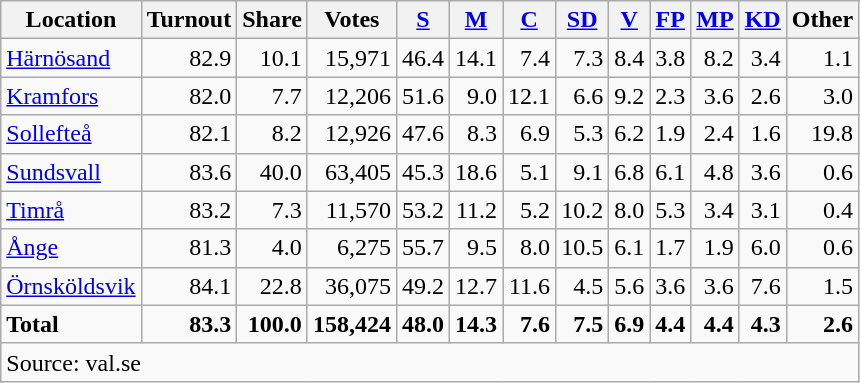<table class="wikitable sortable" style=text-align:right>
<tr>
<th>Location</th>
<th>Turnout</th>
<th>Share</th>
<th>Votes</th>
<th><a href='#'>S</a></th>
<th><a href='#'>M</a></th>
<th><a href='#'>C</a></th>
<th><a href='#'>SD</a></th>
<th><a href='#'>V</a></th>
<th><a href='#'>FP</a></th>
<th><a href='#'>MP</a></th>
<th><a href='#'>KD</a></th>
<th>Other</th>
</tr>
<tr>
<td align=left><a href='#'>Härnösand</a></td>
<td>82.9</td>
<td>10.1</td>
<td>15,971</td>
<td>46.4</td>
<td>14.1</td>
<td>7.4</td>
<td>7.3</td>
<td>8.4</td>
<td>3.8</td>
<td>8.2</td>
<td>3.4</td>
<td>1.1</td>
</tr>
<tr>
<td align=left><a href='#'>Kramfors</a></td>
<td>82.0</td>
<td>7.7</td>
<td>12,206</td>
<td>51.6</td>
<td>9.0</td>
<td>12.1</td>
<td>6.6</td>
<td>9.2</td>
<td>2.3</td>
<td>3.6</td>
<td>2.6</td>
<td>3.0</td>
</tr>
<tr>
<td align=left><a href='#'>Sollefteå</a></td>
<td>82.1</td>
<td>8.2</td>
<td>12,926</td>
<td>47.6</td>
<td>8.3</td>
<td>6.9</td>
<td>5.3</td>
<td>6.2</td>
<td>1.9</td>
<td>2.4</td>
<td>1.6</td>
<td>19.8</td>
</tr>
<tr>
<td align=left><a href='#'>Sundsvall</a></td>
<td>83.6</td>
<td>40.0</td>
<td>63,405</td>
<td>45.3</td>
<td>18.6</td>
<td>5.1</td>
<td>9.1</td>
<td>6.8</td>
<td>6.1</td>
<td>4.8</td>
<td>3.6</td>
<td>0.6</td>
</tr>
<tr>
<td align=left><a href='#'>Timrå</a></td>
<td>83.2</td>
<td>7.3</td>
<td>11,570</td>
<td>53.2</td>
<td>11.2</td>
<td>5.2</td>
<td>10.2</td>
<td>8.0</td>
<td>5.3</td>
<td>3.4</td>
<td>3.1</td>
<td>0.4</td>
</tr>
<tr>
<td align=left><a href='#'>Ånge</a></td>
<td>81.3</td>
<td>4.0</td>
<td>6,275</td>
<td>55.7</td>
<td>9.5</td>
<td>8.0</td>
<td>10.5</td>
<td>6.1</td>
<td>1.7</td>
<td>1.9</td>
<td>6.0</td>
<td>0.6</td>
</tr>
<tr>
<td align=left><a href='#'>Örnsköldsvik</a></td>
<td>84.1</td>
<td>22.8</td>
<td>36,075</td>
<td>49.2</td>
<td>12.7</td>
<td>11.6</td>
<td>4.5</td>
<td>5.6</td>
<td>3.6</td>
<td>3.6</td>
<td>7.6</td>
<td>1.5</td>
</tr>
<tr>
<td align=left><strong>Total</strong></td>
<td><strong>83.3</strong></td>
<td><strong>100.0</strong></td>
<td><strong>158,424</strong></td>
<td><strong>48.0</strong></td>
<td><strong>14.3</strong></td>
<td><strong>7.6</strong></td>
<td><strong>7.5</strong></td>
<td><strong>6.9</strong></td>
<td><strong>4.4</strong></td>
<td><strong>4.4</strong></td>
<td><strong>4.3</strong></td>
<td><strong>2.6</strong></td>
</tr>
<tr>
<td align=left colspan=13>Source: val.se</td>
</tr>
</table>
